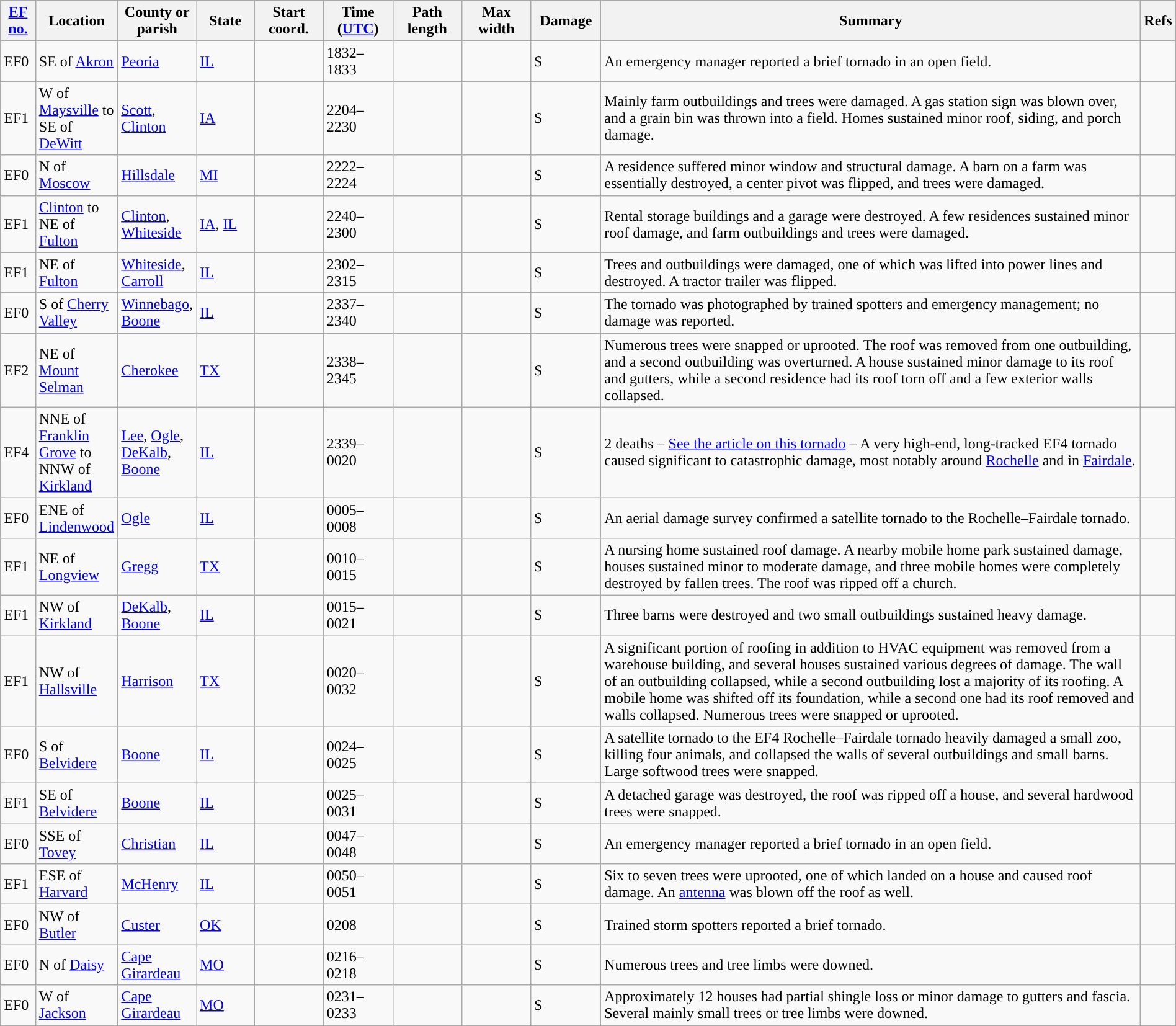<table class="wikitable sortable" style="width:100%;">
<tr>
<th scope="col" width="3%" align="center"><a href='#'>EF no.</a></th>
<th scope="col" width="7%" align="center" class="unsortable">Location</th>
<th scope="col" width="6%" align="center" class="unsortable">County or parish</th>
<th scope="col" width="5%" align="center">State</th>
<th scope="col" width="6%" align="center">Start coord.</th>
<th scope="col" width="6%" align="center">Time (<a href='#'>UTC</a>)</th>
<th scope="col" width="6%" align="center">Path length</th>
<th scope="col" width="6%" align="center">Max width</th>
<th scope="col" width="6%" align="center">Damage</th>
<th scope="col" width="48%" class="unsortable" align="center">Summary</th>
<th scope="col" width="48%" class="unsortable" align="center">Refs</th>
</tr>
<tr>
<td>EF0</td>
<td>SE of <a href='#'>Akron</a></td>
<td><a href='#'>Peoria</a></td>
<td><a href='#'>IL</a></td>
<td></td>
<td>1832–1833</td>
<td></td>
<td></td>
<td>$</td>
<td>An emergency manager reported a brief tornado in an open field.</td>
<td></td>
</tr>
<tr>
<td>EF1</td>
<td>W of <a href='#'>Maysville</a> to SE of <a href='#'>DeWitt</a></td>
<td><a href='#'>Scott</a>, <a href='#'>Clinton</a></td>
<td><a href='#'>IA</a></td>
<td></td>
<td>2204–2230</td>
<td></td>
<td></td>
<td>$</td>
<td>Mainly farm outbuildings and trees were damaged. A gas station sign was blown over, and a grain bin was thrown into a field. Homes sustained minor roof, siding, and porch damage.</td>
<td></td>
</tr>
<tr>
<td>EF0</td>
<td>N of <a href='#'>Moscow</a></td>
<td><a href='#'>Hillsdale</a></td>
<td><a href='#'>MI</a></td>
<td></td>
<td>2222–2224</td>
<td></td>
<td></td>
<td>$</td>
<td>A residence suffered minor window and structural damage. A barn on a farm was essentially destroyed, a center pivot was flipped, and trees were damaged.</td>
<td></td>
</tr>
<tr>
<td>EF1</td>
<td><a href='#'>Clinton</a> to NE of <a href='#'>Fulton</a></td>
<td><a href='#'>Clinton</a>, <a href='#'>Whiteside</a></td>
<td><a href='#'>IA</a>, <a href='#'>IL</a></td>
<td></td>
<td>2240–2300</td>
<td></td>
<td></td>
<td>$</td>
<td>Rental storage buildings and a garage were destroyed. A few residences sustained minor roof damage, and farm outbuildings and trees were damaged.</td>
<td></td>
</tr>
<tr>
<td>EF1</td>
<td>NE of <a href='#'>Fulton</a></td>
<td><a href='#'>Whiteside</a>, <a href='#'>Carroll</a></td>
<td><a href='#'>IL</a></td>
<td></td>
<td>2302–2315</td>
<td></td>
<td></td>
<td>$</td>
<td>Trees and outbuildings were damaged, one of which was lifted into power lines and destroyed. A tractor trailer was flipped.</td>
<td></td>
</tr>
<tr>
<td>EF0</td>
<td>S of <a href='#'>Cherry Valley</a></td>
<td><a href='#'>Winnebago</a>, <a href='#'>Boone</a></td>
<td><a href='#'>IL</a></td>
<td></td>
<td>2337–2340</td>
<td></td>
<td></td>
<td>$</td>
<td>The tornado was photographed by trained spotters and emergency management; no damage was reported.</td>
<td></td>
</tr>
<tr>
<td>EF2</td>
<td>NE of <a href='#'>Mount Selman</a></td>
<td><a href='#'>Cherokee</a></td>
<td><a href='#'>TX</a></td>
<td></td>
<td>2338–2345</td>
<td></td>
<td></td>
<td>$</td>
<td>Numerous trees were snapped or uprooted. The roof was removed from one outbuilding, and a second outbuilding was overturned. A house sustained minor damage to its roof and gutters, while a second residence had its roof torn off and a few exterior walls collapsed.</td>
<td></td>
</tr>
<tr>
<td>EF4</td>
<td>NNE of <a href='#'>Franklin Grove</a> to NNW of <a href='#'>Kirkland</a></td>
<td><a href='#'>Lee</a>, <a href='#'>Ogle</a>, <a href='#'>DeKalb</a>, <a href='#'>Boone</a></td>
<td><a href='#'>IL</a></td>
<td></td>
<td>2339–0020</td>
<td></td>
<td></td>
<td>$</td>
<td>2 deaths – <a href='#'>See the article on this tornado</a> – A very high-end, long-tracked EF4 tornado caused significant to catastrophic damage, most notably around <a href='#'>Rochelle</a> and in <a href='#'>Fairdale</a>.</td>
<td><br></td>
</tr>
<tr>
<td>EF0</td>
<td>ENE of <a href='#'>Lindenwood</a></td>
<td><a href='#'>Ogle</a></td>
<td><a href='#'>IL</a></td>
<td></td>
<td>0005–0008</td>
<td></td>
<td></td>
<td>$</td>
<td>An aerial damage survey confirmed a satellite tornado to the Rochelle–Fairdale tornado.</td>
<td></td>
</tr>
<tr>
<td>EF1</td>
<td>NE of <a href='#'>Longview</a></td>
<td><a href='#'>Gregg</a></td>
<td><a href='#'>TX</a></td>
<td></td>
<td>0010–0015</td>
<td></td>
<td></td>
<td>$</td>
<td>A nursing home sustained roof damage. A nearby mobile home park sustained damage, houses sustained minor to moderate damage, and three mobile homes were completely destroyed by fallen trees. The roof was ripped off a church.</td>
<td></td>
</tr>
<tr>
<td>EF1</td>
<td>NW of <a href='#'>Kirkland</a></td>
<td><a href='#'>DeKalb</a>, <a href='#'>Boone</a></td>
<td><a href='#'>IL</a></td>
<td></td>
<td>0015–0021</td>
<td></td>
<td></td>
<td>$</td>
<td>Three barns were destroyed and two small outbuildings sustained heavy damage.</td>
<td></td>
</tr>
<tr>
<td>EF1</td>
<td>NW of <a href='#'>Hallsville</a></td>
<td><a href='#'>Harrison</a></td>
<td><a href='#'>TX</a></td>
<td></td>
<td>0020–0032</td>
<td></td>
<td></td>
<td>$</td>
<td>A significant portion of roofing in addition to HVAC equipment was removed from a warehouse building, and several houses sustained various degrees of damage. The wall of an outbuilding collapsed, while a second outbuilding lost a majority of its roofing. A mobile home was shifted off its foundation, while a second one had its roof removed and walls collapsed. Numerous trees were snapped or uprooted.</td>
<td></td>
</tr>
<tr>
<td>EF0</td>
<td>S of <a href='#'>Belvidere</a></td>
<td><a href='#'>Boone</a></td>
<td><a href='#'>IL</a></td>
<td></td>
<td>0024–0025</td>
<td></td>
<td></td>
<td>$</td>
<td>A satellite tornado to the EF4 Rochelle–Fairdale tornado heavily damaged a small zoo, killing four animals, and collapsed the walls of several outbuildings and small barns. Large softwood trees were snapped.</td>
<td></td>
</tr>
<tr>
<td>EF1</td>
<td>SE of <a href='#'>Belvidere</a></td>
<td><a href='#'>Boone</a></td>
<td><a href='#'>IL</a></td>
<td></td>
<td>0025–0031</td>
<td></td>
<td></td>
<td>$</td>
<td>A detached garage was destroyed, the roof was ripped off a house, and several hardwood trees were snapped.</td>
<td></td>
</tr>
<tr>
<td>EF0</td>
<td>SSE of <a href='#'>Tovey</a></td>
<td><a href='#'>Christian</a></td>
<td><a href='#'>IL</a></td>
<td></td>
<td>0047–0048</td>
<td></td>
<td></td>
<td>$</td>
<td>An emergency manager reported a brief tornado in an open field.</td>
<td></td>
</tr>
<tr>
<td>EF1</td>
<td>ESE of <a href='#'>Harvard</a></td>
<td><a href='#'>McHenry</a></td>
<td><a href='#'>IL</a></td>
<td></td>
<td>0050–0051</td>
<td></td>
<td></td>
<td>$</td>
<td>Six to seven trees were uprooted, one of which landed on a house and caused roof damage. An <a href='#'>antenna</a> was blown off the roof as well.</td>
<td></td>
</tr>
<tr>
<td>EF0</td>
<td>NW of <a href='#'>Butler</a></td>
<td><a href='#'>Custer</a></td>
<td><a href='#'>OK</a></td>
<td></td>
<td>0208</td>
<td></td>
<td></td>
<td>$</td>
<td>Trained storm spotters reported a brief tornado.</td>
<td></td>
</tr>
<tr>
<td>EF0</td>
<td>N of <a href='#'>Daisy</a></td>
<td><a href='#'>Cape Girardeau</a></td>
<td><a href='#'>MO</a></td>
<td></td>
<td>0216–0218</td>
<td></td>
<td></td>
<td>$</td>
<td>Numerous trees and tree limbs were downed.</td>
<td></td>
</tr>
<tr>
<td>EF0</td>
<td>W of <a href='#'>Jackson</a></td>
<td><a href='#'>Cape Girardeau</a></td>
<td><a href='#'>MO</a></td>
<td></td>
<td>0231–0233</td>
<td></td>
<td></td>
<td>$</td>
<td>Approximately 12 houses had partial shingle loss or minor damage to gutters and fascia. Several mainly small trees or tree limbs were downed.</td>
<td></td>
</tr>
<tr>
</tr>
</table>
